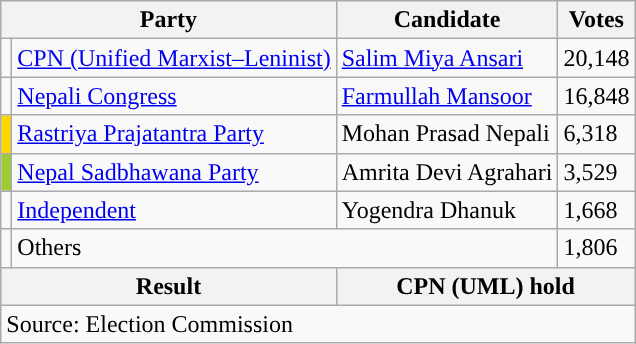<table class="wikitable">
<tr>
<th colspan="2">Party</th>
<th>Candidate</th>
<th>Votes</th>
</tr>
<tr>
<td style="background-color:"></td>
<td><a href='#'>CPN (Unified Marxist–Leninist)</a></td>
<td><a href='#'>Salim Miya Ansari</a></td>
<td>20,148</td>
</tr>
<tr>
<td style="background-color:"></td>
<td><a href='#'>Nepali Congress</a></td>
<td><a href='#'>Farmullah Mansoor</a></td>
<td>16,848</td>
</tr>
<tr>
<td style="background-color:gold"></td>
<td><a href='#'>Rastriya Prajatantra Party</a></td>
<td>Mohan Prasad Nepali</td>
<td>6,318</td>
</tr>
<tr>
<td style="background-color:yellowgreen"></td>
<td><a href='#'>Nepal Sadbhawana Party</a></td>
<td>Amrita Devi Agrahari</td>
<td>3,529</td>
</tr>
<tr>
<td style="background-color:"></td>
<td><a href='#'>Independent</a></td>
<td>Yogendra Dhanuk</td>
<td>1,668</td>
</tr>
<tr>
<td></td>
<td colspan="2">Others</td>
<td>1,806</td>
</tr>
<tr>
<th colspan="2">Result</th>
<th colspan="2">CPN (UML) hold</th>
</tr>
<tr>
<td colspan="4">Source: Election Commission</td>
</tr>
</table>
